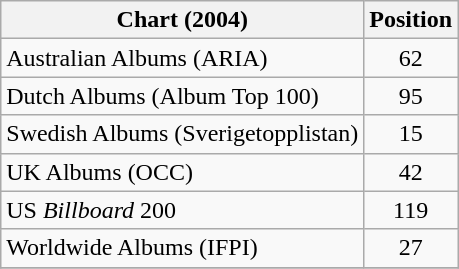<table class="wikitable plainrowheaders sortable">
<tr>
<th scope="col">Chart (2004)</th>
<th scope="col">Position</th>
</tr>
<tr>
<td>Australian Albums (ARIA)</td>
<td align="center">62</td>
</tr>
<tr>
<td>Dutch Albums (Album Top 100)</td>
<td align="center">95</td>
</tr>
<tr>
<td>Swedish Albums (Sverigetopplistan)</td>
<td align="center">15</td>
</tr>
<tr>
<td>UK Albums (OCC)</td>
<td align="center">42</td>
</tr>
<tr>
<td>US <em>Billboard</em> 200</td>
<td align="center">119</td>
</tr>
<tr>
<td>Worldwide Albums (IFPI)</td>
<td style="text-align:center;">27</td>
</tr>
<tr>
</tr>
</table>
